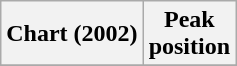<table class="wikitable">
<tr>
<th>Chart (2002)</th>
<th>Peak<br>position</th>
</tr>
<tr>
</tr>
</table>
